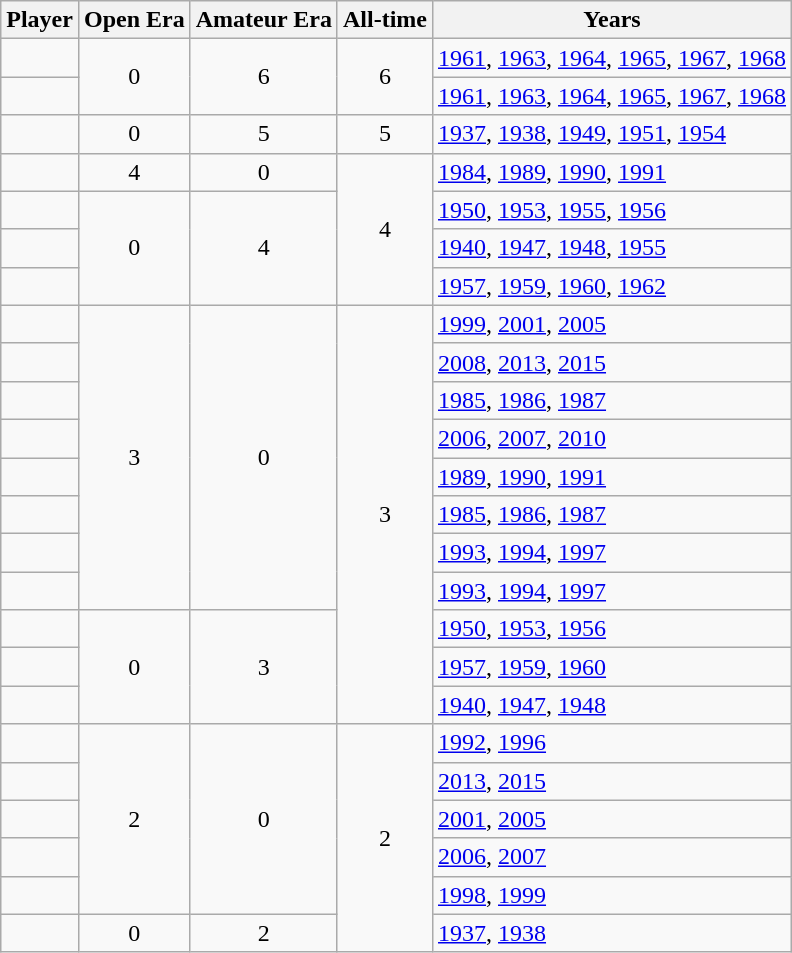<table class="wikitable sortable">
<tr>
<th>Player</th>
<th>Open Era</th>
<th>Amateur Era</th>
<th>All-time</th>
<th class="unsortable">Years</th>
</tr>
<tr>
<td></td>
<td rowspan="2" align="center">0</td>
<td rowspan="2" align="center">6</td>
<td rowspan="2" align="center">6</td>
<td><a href='#'>1961</a>, <a href='#'>1963</a>, <a href='#'>1964</a>, <a href='#'>1965</a>, <a href='#'>1967</a>, <a href='#'>1968</a></td>
</tr>
<tr>
<td></td>
<td><a href='#'>1961</a>, <a href='#'>1963</a>, <a href='#'>1964</a>, <a href='#'>1965</a>, <a href='#'>1967</a>, <a href='#'>1968</a></td>
</tr>
<tr>
<td></td>
<td align="center">0</td>
<td align="center">5</td>
<td align="center">5</td>
<td><a href='#'>1937</a>, <a href='#'>1938</a>, <a href='#'>1949</a>, <a href='#'>1951</a>, <a href='#'>1954</a></td>
</tr>
<tr>
<td></td>
<td align="center">4</td>
<td align="center">0</td>
<td rowspan="4" align="center">4</td>
<td><a href='#'>1984</a>, <a href='#'>1989</a>, <a href='#'>1990</a>, <a href='#'>1991</a></td>
</tr>
<tr>
<td></td>
<td rowspan="3" align="center">0</td>
<td rowspan="3" align="center">4</td>
<td><a href='#'>1950</a>, <a href='#'>1953</a>, <a href='#'>1955</a>, <a href='#'>1956</a></td>
</tr>
<tr>
<td></td>
<td><a href='#'>1940</a>, <a href='#'>1947</a>, <a href='#'>1948</a>, <a href='#'>1955</a></td>
</tr>
<tr>
<td></td>
<td><a href='#'>1957</a>, <a href='#'>1959</a>, <a href='#'>1960</a>, <a href='#'>1962</a></td>
</tr>
<tr>
<td></td>
<td rowspan="8" align="center">3</td>
<td rowspan="8" align="center">0</td>
<td rowspan="11" align="center">3</td>
<td><a href='#'>1999</a>, <a href='#'>2001</a>, <a href='#'>2005</a></td>
</tr>
<tr>
<td></td>
<td><a href='#'>2008</a>, <a href='#'>2013</a>, <a href='#'>2015</a></td>
</tr>
<tr>
<td></td>
<td><a href='#'>1985</a>, <a href='#'>1986</a>, <a href='#'>1987</a></td>
</tr>
<tr>
<td></td>
<td><a href='#'>2006</a>, <a href='#'>2007</a>, <a href='#'>2010</a></td>
</tr>
<tr>
<td></td>
<td><a href='#'>1989</a>, <a href='#'>1990</a>, <a href='#'>1991</a></td>
</tr>
<tr>
<td></td>
<td><a href='#'>1985</a>, <a href='#'>1986</a>, <a href='#'>1987</a></td>
</tr>
<tr>
<td></td>
<td><a href='#'>1993</a>, <a href='#'>1994</a>, <a href='#'>1997</a></td>
</tr>
<tr>
<td></td>
<td><a href='#'>1993</a>, <a href='#'>1994</a>, <a href='#'>1997</a></td>
</tr>
<tr>
<td></td>
<td rowspan="3" align="center">0</td>
<td rowspan="3" align="center">3</td>
<td><a href='#'>1950</a>, <a href='#'>1953</a>, <a href='#'>1956</a></td>
</tr>
<tr>
<td></td>
<td><a href='#'>1957</a>, <a href='#'>1959</a>, <a href='#'>1960</a></td>
</tr>
<tr>
<td></td>
<td><a href='#'>1940</a>, <a href='#'>1947</a>, <a href='#'>1948</a></td>
</tr>
<tr>
<td></td>
<td rowspan="5" align="center">2</td>
<td rowspan="5" align="center">0</td>
<td rowspan="6" align="center">2</td>
<td><a href='#'>1992</a>, <a href='#'>1996</a></td>
</tr>
<tr>
<td></td>
<td><a href='#'>2013</a>, <a href='#'>2015</a></td>
</tr>
<tr>
<td></td>
<td><a href='#'>2001</a>, <a href='#'>2005</a></td>
</tr>
<tr>
<td></td>
<td><a href='#'>2006</a>, <a href='#'>2007</a></td>
</tr>
<tr>
<td></td>
<td><a href='#'>1998</a>, <a href='#'>1999</a></td>
</tr>
<tr>
<td></td>
<td align="center">0</td>
<td align="center">2</td>
<td><a href='#'>1937</a>, <a href='#'>1938</a></td>
</tr>
</table>
